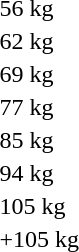<table>
<tr>
<td>56 kg<br></td>
<td></td>
<td></td>
<td></td>
</tr>
<tr>
<td>62 kg<br></td>
<td></td>
<td></td>
<td></td>
</tr>
<tr>
<td>69 kg<br></td>
<td></td>
<td></td>
<td></td>
</tr>
<tr>
<td>77 kg<br></td>
<td></td>
<td></td>
<td></td>
</tr>
<tr>
<td>85 kg<br></td>
<td></td>
<td></td>
<td></td>
</tr>
<tr>
<td>94 kg<br></td>
<td></td>
<td></td>
<td></td>
</tr>
<tr>
<td>105 kg<br></td>
<td></td>
<td></td>
<td></td>
</tr>
<tr>
<td>+105 kg<br></td>
<td></td>
<td></td>
<td></td>
</tr>
</table>
